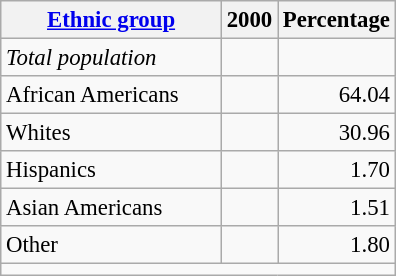<table class="wikitable sortable" style="text-align:right; font-size:95%;">
<tr>
<th style="width:140px;"><a href='#'>Ethnic group</a></th>
<th>2000</th>
<th>Percentage</th>
</tr>
<tr>
<td align="left"><em>Total population</em></td>
<td></td>
<td></tr></td>
<td align="left">African Americans</td>
<td></td>
<td>64.04 </tr></td>
<td align="left">Whites</td>
<td></td>
<td>30.96 </tr></td>
<td align="left">Hispanics</td>
<td></td>
<td>1.70 </tr></td>
<td align="left">Asian Americans</td>
<td></td>
<td>1.51 </tr></td>
<td align="left">Other</td>
<td></td>
<td>1.80 </tr></td>
</tr>
<tr>
<td colspan="11" style="text-align:left;"></td>
</tr>
</table>
